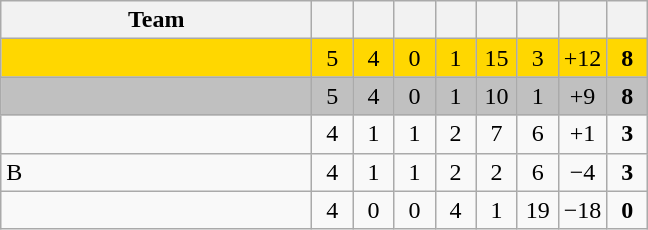<table class="wikitable" style="text-align:center">
<tr>
<th width="200">Team</th>
<th width="20"></th>
<th width="20"></th>
<th width="20"></th>
<th width="20"></th>
<th width="20"></th>
<th width="20"></th>
<th width="20"></th>
<th width="20"></th>
</tr>
<tr bgcolor="gold">
<td align="left"></td>
<td>5</td>
<td>4</td>
<td>0</td>
<td>1</td>
<td>15</td>
<td>3</td>
<td>+12</td>
<td><strong>8</strong></td>
</tr>
<tr bgcolor="silver">
<td align="left"></td>
<td>5</td>
<td>4</td>
<td>0</td>
<td>1</td>
<td>10</td>
<td>1</td>
<td>+9</td>
<td><strong>8</strong></td>
</tr>
<tr>
<td align="left"></td>
<td>4</td>
<td>1</td>
<td>1</td>
<td>2</td>
<td>7</td>
<td>6</td>
<td>+1</td>
<td><strong>3</strong></td>
</tr>
<tr>
<td align="left"> B</td>
<td>4</td>
<td>1</td>
<td>1</td>
<td>2</td>
<td>2</td>
<td>6</td>
<td>−4</td>
<td><strong>3</strong></td>
</tr>
<tr>
<td align="left"></td>
<td>4</td>
<td>0</td>
<td>0</td>
<td>4</td>
<td>1</td>
<td>19</td>
<td>−18</td>
<td><strong>0</strong></td>
</tr>
</table>
